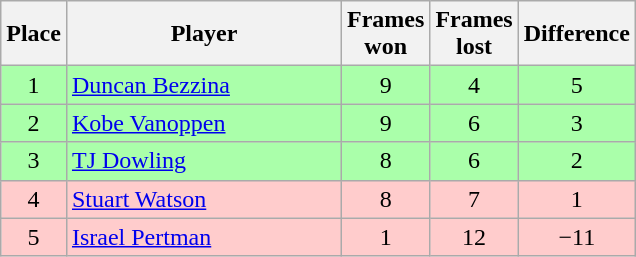<table class="wikitable sortable" style="text-align: center;">
<tr>
<th width=20>Place</th>
<th width=176>Player</th>
<th width=20>Frames won</th>
<th width=20>Frames lost</th>
<th width=20>Difference</th>
</tr>
<tr style="background:#aaffaa;">
<td>1</td>
<td style="text-align:left;"> <a href='#'>Duncan Bezzina</a></td>
<td>9</td>
<td>4</td>
<td>5</td>
</tr>
<tr style="background:#aaffaa;">
<td>2</td>
<td style="text-align:left;"> <a href='#'>Kobe Vanoppen</a></td>
<td>9</td>
<td>6</td>
<td>3</td>
</tr>
<tr style="background:#aaffaa;">
<td>3</td>
<td style="text-align:left;"> <a href='#'>TJ Dowling</a></td>
<td>8</td>
<td>6</td>
<td>2</td>
</tr>
<tr style="background:#fcc;">
<td>4</td>
<td style="text-align:left;"> <a href='#'>Stuart Watson</a></td>
<td>8</td>
<td>7</td>
<td>1</td>
</tr>
<tr style="background:#fcc;">
<td>5</td>
<td style="text-align:left;"> <a href='#'>Israel Pertman</a></td>
<td>1</td>
<td>12</td>
<td>−11</td>
</tr>
</table>
